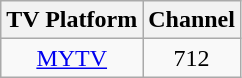<table class="wikitable">
<tr>
<th>TV Platform</th>
<th>Channel</th>
</tr>
<tr>
<td style="text-align:center;"><a href='#'>MYTV</a></td>
<td style="text-align:center;">712</td>
</tr>
</table>
